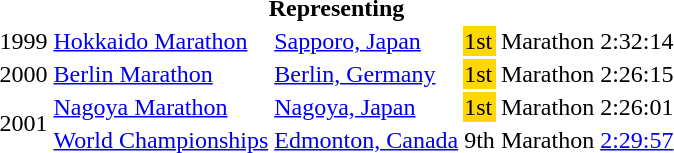<table>
<tr>
<th colspan="6">Representing </th>
</tr>
<tr>
<td>1999</td>
<td><a href='#'>Hokkaido Marathon</a></td>
<td><a href='#'>Sapporo, Japan</a></td>
<td bgcolor="gold">1st</td>
<td>Marathon</td>
<td>2:32:14</td>
</tr>
<tr>
<td>2000</td>
<td><a href='#'>Berlin Marathon</a></td>
<td><a href='#'>Berlin, Germany</a></td>
<td bgcolor="gold">1st</td>
<td>Marathon</td>
<td>2:26:15</td>
</tr>
<tr>
<td rowspan=2>2001</td>
<td><a href='#'>Nagoya Marathon</a></td>
<td><a href='#'>Nagoya, Japan</a></td>
<td bgcolor=gold>1st</td>
<td>Marathon</td>
<td>2:26:01</td>
</tr>
<tr>
<td><a href='#'>World Championships</a></td>
<td><a href='#'>Edmonton, Canada</a></td>
<td>9th</td>
<td>Marathon</td>
<td><a href='#'>2:29:57</a></td>
</tr>
</table>
